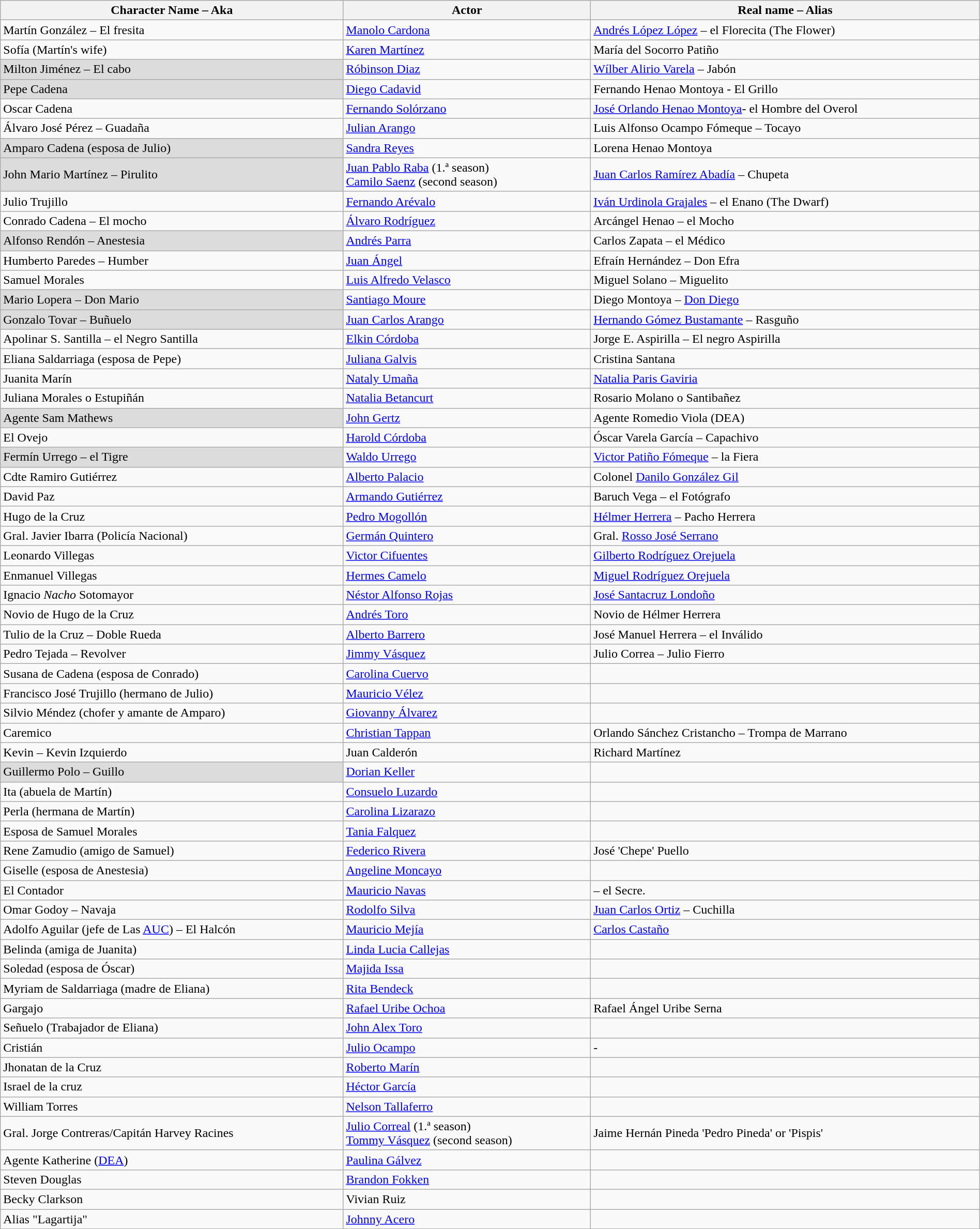<table class="wikitable sortable" width=100%>
<tr>
<th>Character Name – Aka</th>
<th>Actor</th>
<th>Real name – Alias</th>
</tr>
<tr>
<td>Martín González – El fresita</td>
<td><a href='#'>Manolo Cardona</a></td>
<td><a href='#'>Andrés López López</a> – el Florecita (The Flower)</td>
</tr>
<tr>
<td>Sofía (Martín's wife)</td>
<td><a href='#'>Karen Martínez</a></td>
<td>María del Socorro Patiño</td>
</tr>
<tr>
<td bgcolor="Gainsboro">Milton Jiménez – El cabo</td>
<td><a href='#'>Róbinson Diaz</a></td>
<td><a href='#'>Wílber Alirio Varela</a> – Jabón</td>
</tr>
<tr>
<td bgcolor="Gainsboro">Pepe Cadena</td>
<td><a href='#'>Diego Cadavid</a></td>
<td>Fernando Henao Montoya - El Grillo</td>
</tr>
<tr>
<td>Oscar Cadena</td>
<td><a href='#'>Fernando Solórzano</a></td>
<td><a href='#'>José Orlando Henao Montoya</a>- el Hombre del Overol</td>
</tr>
<tr>
<td>Álvaro José Pérez – Guadaña</td>
<td><a href='#'>Julian Arango</a></td>
<td>Luis Alfonso Ocampo Fómeque – Tocayo</td>
</tr>
<tr>
<td bgcolor="Gainsboro">Amparo Cadena (esposa de Julio)</td>
<td><a href='#'>Sandra Reyes</a></td>
<td>Lorena Henao Montoya</td>
</tr>
<tr>
<td bgcolor="Gainsboro">John Mario Martínez – Pirulito</td>
<td><a href='#'>Juan Pablo Raba</a> (1.ª season)<br> <a href='#'>Camilo Saenz</a> (second season)</td>
<td><a href='#'>Juan Carlos Ramírez Abadía</a> – Chupeta</td>
</tr>
<tr>
<td>Julio Trujillo</td>
<td><a href='#'>Fernando Arévalo</a></td>
<td><a href='#'>Iván Urdinola Grajales</a> – el Enano (The Dwarf)</td>
</tr>
<tr>
<td>Conrado Cadena – El mocho</td>
<td><a href='#'>Álvaro Rodríguez</a></td>
<td>Arcángel Henao – el Mocho</td>
</tr>
<tr>
<td bgcolor="Gainsboro">Alfonso Rendón – Anestesia</td>
<td><a href='#'>Andrés Parra</a></td>
<td>Carlos Zapata – el Médico</td>
</tr>
<tr>
<td>Humberto Paredes – Humber</td>
<td><a href='#'>Juan Ángel</a></td>
<td>Efraín Hernández – Don Efra</td>
</tr>
<tr>
<td>Samuel Morales</td>
<td><a href='#'>Luis Alfredo Velasco</a></td>
<td>Miguel Solano – Miguelito</td>
</tr>
<tr>
<td bgcolor="Gainsboro">Mario Lopera – Don Mario</td>
<td><a href='#'>Santiago Moure</a></td>
<td>Diego Montoya – <a href='#'>Don Diego</a></td>
</tr>
<tr>
<td bgcolor="Gainsboro">Gonzalo Tovar – Buñuelo</td>
<td><a href='#'>Juan Carlos Arango</a></td>
<td><a href='#'>Hernando Gómez Bustamante</a> – Rasguño</td>
</tr>
<tr>
<td>Apolinar S. Santilla – el Negro Santilla</td>
<td><a href='#'>Elkin Córdoba</a></td>
<td>Jorge E. Aspirilla – El negro Aspirilla</td>
</tr>
<tr>
<td>Eliana Saldarriaga (esposa de Pepe)</td>
<td><a href='#'>Juliana Galvis</a></td>
<td>Cristina Santana</td>
</tr>
<tr>
<td>Juanita Marín</td>
<td><a href='#'>Nataly Umaña</a></td>
<td><a href='#'>Natalia Paris Gaviria</a></td>
</tr>
<tr>
<td>Juliana Morales o Estupiñán</td>
<td><a href='#'>Natalia Betancurt</a></td>
<td>Rosario Molano o Santibañez</td>
</tr>
<tr>
<td bgcolor="Gainsboro">Agente Sam Mathews</td>
<td><a href='#'>John Gertz</a></td>
<td>Agente Romedio Viola (DEA)</td>
</tr>
<tr>
<td>El Ovejo</td>
<td><a href='#'>Harold Córdoba</a></td>
<td>Óscar Varela García – Capachivo</td>
</tr>
<tr>
<td bgcolor="Gainsboro">Fermín Urrego – el Tigre</td>
<td><a href='#'>Waldo Urrego</a></td>
<td><a href='#'>Victor Patiño Fómeque</a> – la Fiera</td>
</tr>
<tr>
<td>Cdte Ramiro Gutiérrez</td>
<td><a href='#'>Alberto Palacio</a></td>
<td>Colonel <a href='#'>Danilo González Gil</a></td>
</tr>
<tr>
<td>David Paz</td>
<td><a href='#'>Armando Gutiérrez</a></td>
<td>Baruch Vega – el Fotógrafo</td>
</tr>
<tr>
<td>Hugo de la Cruz</td>
<td><a href='#'>Pedro Mogollón</a></td>
<td><a href='#'>Hélmer Herrera</a> – Pacho Herrera</td>
</tr>
<tr>
<td>Gral. Javier Ibarra (Policía Nacional)</td>
<td><a href='#'>Germán Quintero</a></td>
<td>Gral. <a href='#'>Rosso José Serrano</a></td>
</tr>
<tr>
<td>Leonardo Villegas</td>
<td><a href='#'>Victor Cifuentes</a></td>
<td><a href='#'>Gilberto Rodríguez Orejuela</a></td>
</tr>
<tr>
<td>Enmanuel Villegas</td>
<td><a href='#'>Hermes Camelo</a></td>
<td><a href='#'>Miguel Rodríguez Orejuela</a></td>
</tr>
<tr>
<td>Ignacio <em>Nacho</em> Sotomayor</td>
<td><a href='#'>Néstor Alfonso Rojas</a></td>
<td><a href='#'>José Santacruz Londoño</a></td>
</tr>
<tr>
<td>Novio de Hugo de la Cruz</td>
<td><a href='#'>Andrés Toro</a></td>
<td>Novio de Hélmer Herrera</td>
</tr>
<tr>
<td>Tulio de la Cruz – Doble Rueda</td>
<td><a href='#'>Alberto Barrero</a></td>
<td>José Manuel Herrera – el Inválido</td>
</tr>
<tr>
<td>Pedro Tejada – Revolver</td>
<td><a href='#'>Jimmy Vásquez</a></td>
<td>Julio Correa – Julio Fierro</td>
</tr>
<tr>
<td>Susana de Cadena (esposa de Conrado)</td>
<td><a href='#'>Carolina Cuervo</a></td>
<td></td>
</tr>
<tr>
<td>Francisco José Trujillo (hermano de Julio)</td>
<td><a href='#'>Mauricio Vélez</a></td>
<td></td>
</tr>
<tr>
<td>Silvio Méndez (chofer y amante de Amparo)</td>
<td><a href='#'>Giovanny Álvarez</a></td>
<td></td>
</tr>
<tr>
<td>Caremico</td>
<td><a href='#'>Christian Tappan</a></td>
<td>Orlando Sánchez Cristancho – Trompa de Marrano</td>
</tr>
<tr>
<td>Kevin – Kevin Izquierdo</td>
<td>Juan Calderón</td>
<td>Richard Martínez</td>
</tr>
<tr>
<td bgcolor="Gainsboro">Guillermo Polo – Guillo</td>
<td><a href='#'>Dorian Keller</a></td>
<td></td>
</tr>
<tr>
<td>Ita (abuela de Martín)</td>
<td><a href='#'>Consuelo Luzardo</a></td>
<td></td>
</tr>
<tr>
<td>Perla (hermana de Martín)</td>
<td><a href='#'>Carolina Lizarazo</a></td>
<td></td>
</tr>
<tr>
<td>Esposa de Samuel Morales</td>
<td><a href='#'>Tania Falquez</a></td>
<td></td>
</tr>
<tr>
<td>Rene Zamudio (amigo de Samuel)</td>
<td><a href='#'>Federico Rivera</a></td>
<td>José 'Chepe' Puello</td>
</tr>
<tr>
<td>Giselle (esposa de Anestesia)</td>
<td><a href='#'>Angeline Moncayo</a></td>
<td></td>
</tr>
<tr>
<td>El Contador</td>
<td><a href='#'>Mauricio Navas</a></td>
<td>– el Secre.</td>
</tr>
<tr>
<td>Omar Godoy – Navaja</td>
<td><a href='#'>Rodolfo Silva</a></td>
<td><a href='#'>Juan Carlos Ortiz</a> – Cuchilla</td>
</tr>
<tr>
<td>Adolfo Aguilar (jefe de Las <a href='#'>AUC</a>) – El Halcón</td>
<td><a href='#'>Mauricio Mejía</a></td>
<td><a href='#'>Carlos Castaño</a></td>
</tr>
<tr>
<td>Belinda (amiga de Juanita)</td>
<td><a href='#'>Linda Lucia Callejas</a></td>
<td></td>
</tr>
<tr>
<td>Soledad (esposa de Óscar)</td>
<td><a href='#'>Majida Issa</a></td>
<td></td>
</tr>
<tr>
<td>Myriam de Saldarriaga (madre de Eliana)</td>
<td><a href='#'>Rita Bendeck</a></td>
<td></td>
</tr>
<tr>
<td>Gargajo</td>
<td><a href='#'>Rafael Uribe Ochoa</a></td>
<td>Rafael Ángel Uribe Serna</td>
</tr>
<tr>
<td>Señuelo (Trabajador de Eliana)</td>
<td><a href='#'>John Alex Toro</a></td>
<td></td>
</tr>
<tr>
<td>Cristián</td>
<td><a href='#'>Julio Ocampo</a></td>
<td>-</td>
</tr>
<tr>
<td>Jhonatan de la Cruz</td>
<td><a href='#'>Roberto Marín</a></td>
<td></td>
</tr>
<tr>
<td>Israel de la cruz</td>
<td><a href='#'>Héctor García</a></td>
<td></td>
</tr>
<tr>
<td>William Torres</td>
<td><a href='#'>Nelson Tallaferro</a></td>
<td></td>
</tr>
<tr>
<td>Gral. Jorge Contreras/Capitán Harvey Racines</td>
<td><a href='#'>Julio Correal</a> (1.ª season)<br> <a href='#'>Tommy Vásquez</a> (second season)</td>
<td>Jaime Hernán Pineda 'Pedro Pineda' or 'Pispis'</td>
</tr>
<tr>
<td>Agente Katherine (<a href='#'>DEA</a>)</td>
<td><a href='#'>Paulina Gálvez</a></td>
<td></td>
</tr>
<tr>
<td>Steven Douglas</td>
<td><a href='#'>Brandon Fokken</a></td>
<td></td>
</tr>
<tr>
<td>Becky Clarkson</td>
<td>Vivian Ruiz</td>
<td></td>
</tr>
<tr>
<td>Alias "Lagartija"</td>
<td><a href='#'>Johnny Acero</a></td>
<td></td>
</tr>
</table>
